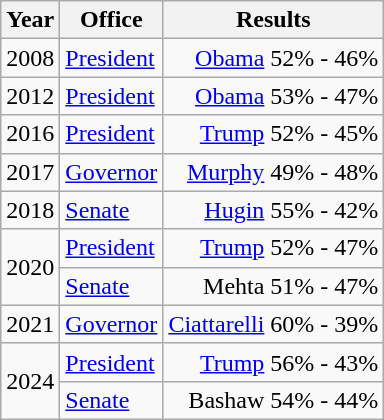<table class=wikitable>
<tr>
<th>Year</th>
<th>Office</th>
<th>Results</th>
</tr>
<tr>
<td>2008</td>
<td><a href='#'>President</a></td>
<td align="right" ><a href='#'>Obama</a> 52% - 46%</td>
</tr>
<tr>
<td>2012</td>
<td><a href='#'>President</a></td>
<td align="right" ><a href='#'>Obama</a> 53% - 47%</td>
</tr>
<tr>
<td>2016</td>
<td><a href='#'>President</a></td>
<td align="right" ><a href='#'>Trump</a> 52% - 45%</td>
</tr>
<tr>
<td>2017</td>
<td><a href='#'>Governor</a></td>
<td align="right" ><a href='#'>Murphy</a> 49% - 48%</td>
</tr>
<tr>
<td>2018</td>
<td><a href='#'>Senate</a></td>
<td align="right" ><a href='#'>Hugin</a> 55% - 42%</td>
</tr>
<tr>
<td rowspan=2>2020</td>
<td><a href='#'>President</a></td>
<td align="right" ><a href='#'>Trump</a> 52% - 47%</td>
</tr>
<tr>
<td><a href='#'>Senate</a></td>
<td align="right" >Mehta 51% - 47%</td>
</tr>
<tr>
<td>2021</td>
<td><a href='#'>Governor</a></td>
<td align="right" ><a href='#'>Ciattarelli</a> 60% - 39%</td>
</tr>
<tr>
<td rowspan=2>2024</td>
<td><a href='#'>President</a></td>
<td align="right" ><a href='#'>Trump</a> 56% - 43%</td>
</tr>
<tr>
<td><a href='#'>Senate</a></td>
<td align="right" >Bashaw 54% - 44%</td>
</tr>
</table>
